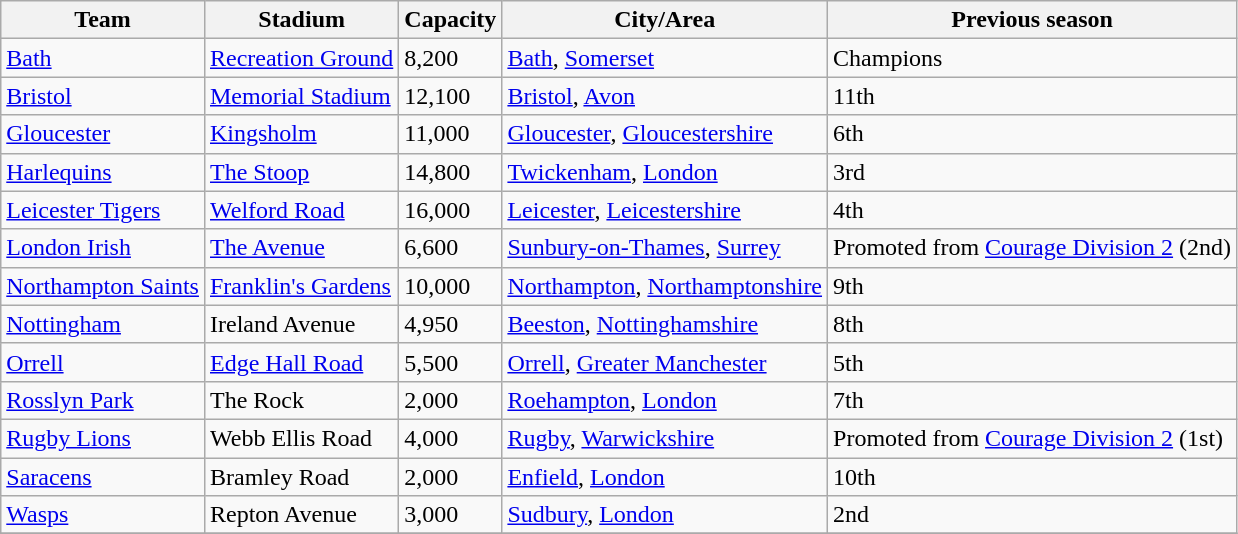<table class="wikitable sortable">
<tr>
<th>Team</th>
<th>Stadium</th>
<th>Capacity</th>
<th>City/Area</th>
<th>Previous season</th>
</tr>
<tr>
<td><a href='#'>Bath</a></td>
<td><a href='#'>Recreation Ground</a></td>
<td>8,200</td>
<td><a href='#'>Bath</a>, <a href='#'>Somerset</a></td>
<td>Champions</td>
</tr>
<tr>
<td><a href='#'>Bristol</a></td>
<td><a href='#'>Memorial Stadium</a></td>
<td>12,100</td>
<td><a href='#'>Bristol</a>, <a href='#'>Avon</a></td>
<td>11th</td>
</tr>
<tr>
<td><a href='#'>Gloucester</a></td>
<td><a href='#'>Kingsholm</a></td>
<td>11,000</td>
<td><a href='#'>Gloucester</a>, <a href='#'>Gloucestershire</a></td>
<td>6th</td>
</tr>
<tr>
<td><a href='#'>Harlequins</a></td>
<td><a href='#'>The Stoop</a></td>
<td>14,800</td>
<td><a href='#'>Twickenham</a>, <a href='#'>London</a></td>
<td>3rd</td>
</tr>
<tr>
<td><a href='#'>Leicester Tigers</a></td>
<td><a href='#'>Welford Road</a></td>
<td>16,000</td>
<td><a href='#'>Leicester</a>, <a href='#'>Leicestershire</a></td>
<td>4th</td>
</tr>
<tr>
<td><a href='#'>London Irish</a></td>
<td><a href='#'>The Avenue</a></td>
<td>6,600</td>
<td><a href='#'>Sunbury-on-Thames</a>, <a href='#'>Surrey</a></td>
<td>Promoted from <a href='#'>Courage Division 2</a> (2nd)</td>
</tr>
<tr>
<td><a href='#'>Northampton Saints</a></td>
<td><a href='#'>Franklin's Gardens</a></td>
<td>10,000</td>
<td><a href='#'>Northampton</a>, <a href='#'>Northamptonshire</a></td>
<td>9th</td>
</tr>
<tr>
<td><a href='#'>Nottingham</a></td>
<td>Ireland Avenue</td>
<td>4,950</td>
<td><a href='#'>Beeston</a>, <a href='#'>Nottinghamshire</a></td>
<td>8th</td>
</tr>
<tr>
<td><a href='#'>Orrell</a></td>
<td><a href='#'>Edge Hall Road</a></td>
<td>5,500</td>
<td><a href='#'>Orrell</a>, <a href='#'>Greater Manchester</a></td>
<td>5th</td>
</tr>
<tr>
<td><a href='#'>Rosslyn Park</a></td>
<td>The Rock</td>
<td>2,000</td>
<td><a href='#'>Roehampton</a>, <a href='#'>London</a></td>
<td>7th</td>
</tr>
<tr>
<td><a href='#'>Rugby Lions</a></td>
<td>Webb Ellis Road</td>
<td>4,000</td>
<td><a href='#'>Rugby</a>, <a href='#'>Warwickshire</a></td>
<td>Promoted from <a href='#'>Courage Division 2</a> (1st)</td>
</tr>
<tr>
<td><a href='#'>Saracens</a></td>
<td>Bramley Road</td>
<td>2,000</td>
<td><a href='#'>Enfield</a>, <a href='#'>London</a></td>
<td>10th</td>
</tr>
<tr>
<td><a href='#'>Wasps</a></td>
<td>Repton Avenue</td>
<td>3,000</td>
<td><a href='#'>Sudbury</a>, <a href='#'>London</a></td>
<td>2nd</td>
</tr>
<tr>
</tr>
</table>
